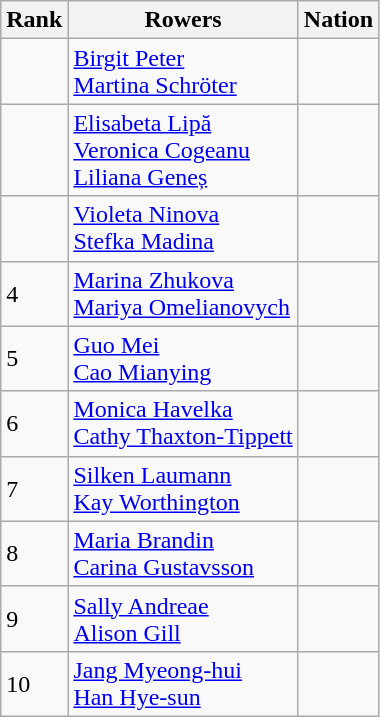<table class="wikitable sortable">
<tr>
<th>Rank</th>
<th>Rowers</th>
<th>Nation</th>
</tr>
<tr>
<td></td>
<td><a href='#'>Birgit Peter</a><br><a href='#'>Martina Schröter</a></td>
<td></td>
</tr>
<tr>
<td></td>
<td><a href='#'>Elisabeta Lipă</a><br><a href='#'>Veronica Cogeanu</a><br><a href='#'>Liliana Geneș</a></td>
<td></td>
</tr>
<tr>
<td></td>
<td><a href='#'>Violeta Ninova</a><br><a href='#'>Stefka Madina</a></td>
<td></td>
</tr>
<tr>
<td>4</td>
<td><a href='#'>Marina Zhukova</a><br><a href='#'>Mariya Omelianovych</a></td>
<td></td>
</tr>
<tr>
<td>5</td>
<td><a href='#'>Guo Mei</a><br><a href='#'>Cao Mianying</a></td>
<td></td>
</tr>
<tr>
<td>6</td>
<td><a href='#'>Monica Havelka</a><br><a href='#'>Cathy Thaxton-Tippett</a></td>
<td></td>
</tr>
<tr>
<td>7</td>
<td><a href='#'>Silken Laumann</a><br><a href='#'>Kay Worthington</a></td>
<td></td>
</tr>
<tr>
<td>8</td>
<td><a href='#'>Maria Brandin</a><br><a href='#'>Carina Gustavsson</a></td>
<td></td>
</tr>
<tr>
<td>9</td>
<td><a href='#'>Sally Andreae</a><br><a href='#'>Alison Gill</a></td>
<td></td>
</tr>
<tr>
<td>10</td>
<td><a href='#'>Jang Myeong-hui</a><br><a href='#'>Han Hye-sun</a></td>
<td></td>
</tr>
</table>
